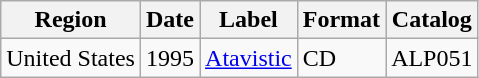<table class="wikitable">
<tr>
<th>Region</th>
<th>Date</th>
<th>Label</th>
<th>Format</th>
<th>Catalog</th>
</tr>
<tr>
<td>United States</td>
<td>1995</td>
<td><a href='#'>Atavistic</a></td>
<td>CD</td>
<td>ALP051</td>
</tr>
</table>
